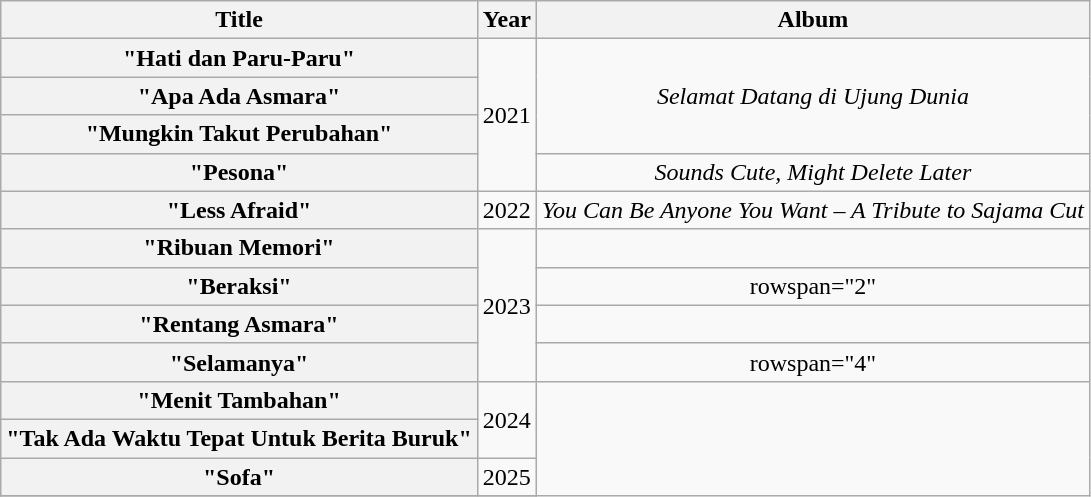<table class="wikitable plainrowheaders" style="text-align:center">
<tr>
<th scope="col">Title</th>
<th>Year</th>
<th scope="col">Album</th>
</tr>
<tr>
<th scope="row">"Hati dan Paru-Paru"</th>
<td rowspan="4">2021</td>
<td rowspan="3"><em>Selamat Datang di Ujung Dunia</em></td>
</tr>
<tr>
<th scope="row">"Apa Ada Asmara"</th>
</tr>
<tr>
<th scope="row">"Mungkin Takut Perubahan"</th>
</tr>
<tr>
<th scope="row">"Pesona"</th>
<td><em>Sounds Cute, Might Delete Later</em></td>
</tr>
<tr>
<th scope="row">"Less Afraid"</th>
<td>2022</td>
<td><em>You Can Be Anyone You Want – A Tribute to Sajama Cut</em></td>
</tr>
<tr>
<th scope="row">"Ribuan Memori"</th>
<td rowspan="4">2023</td>
<td></td>
</tr>
<tr>
<th scope="row">"Beraksi"<br></th>
<td>rowspan="2" </td>
</tr>
<tr>
<th scope="row">"Rentang Asmara"<br></th>
</tr>
<tr>
<th scope="row">"Selamanya"</th>
<td>rowspan="4" </td>
</tr>
<tr>
<th scope="row">"Menit Tambahan"</th>
<td rowspan="2">2024</td>
</tr>
<tr>
<th scope="row">"Tak Ada Waktu Tepat Untuk Berita Buruk"</th>
</tr>
<tr>
<th scope="row">"Sofa"</th>
<td>2025</td>
</tr>
<tr>
</tr>
</table>
